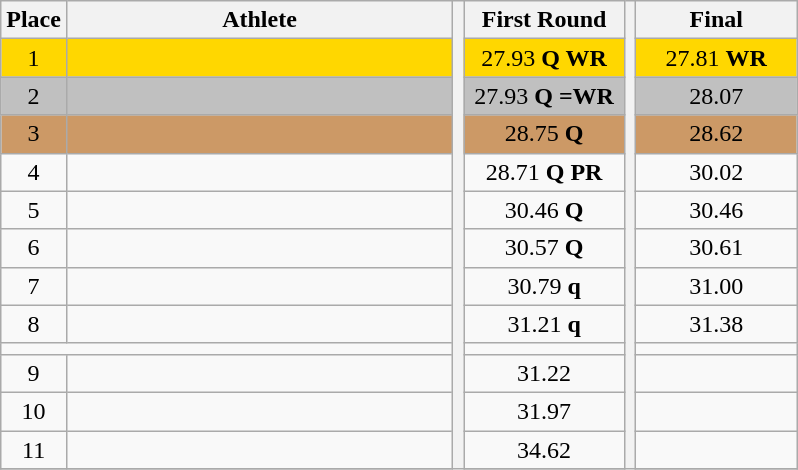<table class="wikitable" style="text-align:center">
<tr>
<th>Place</th>
<th width=250>Athlete</th>
<th rowspan=20></th>
<th width=100>First Round</th>
<th rowspan=20></th>
<th width=100>Final</th>
</tr>
<tr bgcolor=gold>
<td>1</td>
<td align=left></td>
<td>27.93 <strong>Q WR</strong></td>
<td>27.81 <strong>WR</strong></td>
</tr>
<tr bgcolor=silver>
<td>2</td>
<td align=left></td>
<td>27.93 <strong>Q =WR</strong></td>
<td>28.07</td>
</tr>
<tr bgcolor=cc9966>
<td>3</td>
<td align=left></td>
<td>28.75 <strong>Q</strong></td>
<td>28.62</td>
</tr>
<tr>
<td>4</td>
<td align=left></td>
<td>28.71 <strong>Q PR</strong></td>
<td>30.02</td>
</tr>
<tr>
<td>5</td>
<td align=left></td>
<td>30.46 <strong>Q</strong></td>
<td>30.46</td>
</tr>
<tr>
<td>6</td>
<td align=left></td>
<td>30.57 <strong>Q</strong></td>
<td>30.61</td>
</tr>
<tr>
<td>7</td>
<td align=left></td>
<td>30.79 <strong>q</strong></td>
<td>31.00</td>
</tr>
<tr>
<td>8</td>
<td align=left></td>
<td>31.21 <strong>q</strong></td>
<td>31.38</td>
</tr>
<tr>
<td colspan=10></td>
</tr>
<tr>
<td>9</td>
<td align=left></td>
<td>31.22</td>
<td></td>
</tr>
<tr>
<td>10</td>
<td align=left></td>
<td>31.97</td>
<td></td>
</tr>
<tr>
<td>11</td>
<td align=left></td>
<td>34.62</td>
<td></td>
</tr>
<tr>
</tr>
</table>
